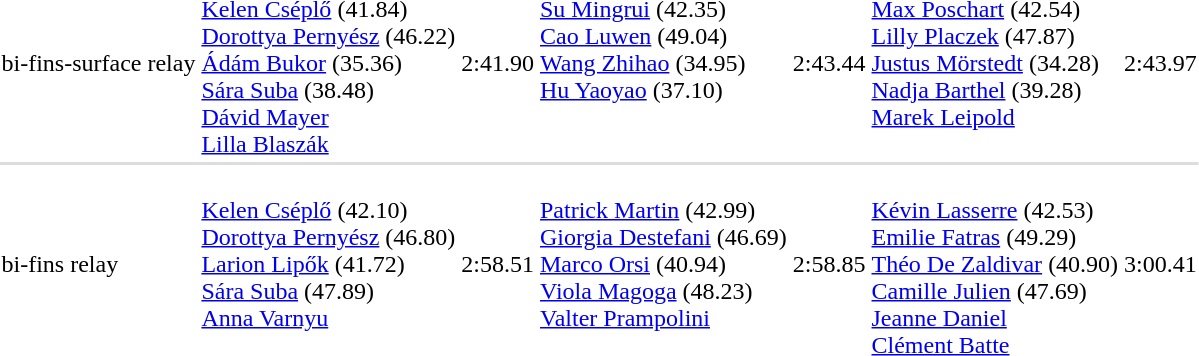<table>
<tr>
<td> bi-fins-surface relay</td>
<td valign=top><br><a href='#'>Kelen Cséplő</a> (41.84)<br><a href='#'>Dorottya Pernyész</a> (46.22)<br><a href='#'>Ádám Bukor</a> (35.36)<br><a href='#'>Sára Suba</a> (38.48)<br><a href='#'>Dávid Mayer</a><br><a href='#'>Lilla Blaszák</a></td>
<td>2:41.90<br></td>
<td valign=top><br><a href='#'>Su Mingrui</a> (42.35)<br><a href='#'>Cao Luwen</a> (49.04)<br><a href='#'>Wang Zhihao</a> (34.95)<br><a href='#'>Hu Yaoyao</a> (37.10)</td>
<td>2:43.44</td>
<td valign=top><br><a href='#'>Max Poschart</a> (42.54)<br><a href='#'>Lilly Placzek</a> (47.87)<br><a href='#'>Justus Mörstedt</a> (34.28)<br><a href='#'>Nadja Barthel</a> (39.28)<br><a href='#'>Marek Leipold</a></td>
<td>2:43.97</td>
</tr>
<tr bgcolor=#DDDDDD>
<td colspan=7></td>
</tr>
<tr>
<td> bi-fins relay</td>
<td valign=top><br><a href='#'>Kelen Cséplő</a> (42.10)<br><a href='#'>Dorottya Pernyész</a> (46.80)<br><a href='#'>Larion Lipők</a> (41.72)<br><a href='#'>Sára Suba</a> (47.89)<br><a href='#'>Anna Varnyu</a></td>
<td>2:58.51</td>
<td valign=top><br><a href='#'>Patrick Martin</a> (42.99)<br><a href='#'>Giorgia Destefani</a> (46.69)<br><a href='#'>Marco Orsi</a> (40.94)<br><a href='#'>Viola Magoga</a> (48.23)<br><a href='#'>Valter Prampolini</a></td>
<td>2:58.85</td>
<td valign=top><br><a href='#'>Kévin Lasserre</a> (42.53)<br><a href='#'>Emilie Fatras</a> (49.29)<br><a href='#'>Théo De Zaldivar</a> (40.90)<br><a href='#'>Camille Julien</a> (47.69)<br><a href='#'>Jeanne Daniel</a><br><a href='#'>Clément Batte</a></td>
<td>3:00.41</td>
</tr>
</table>
